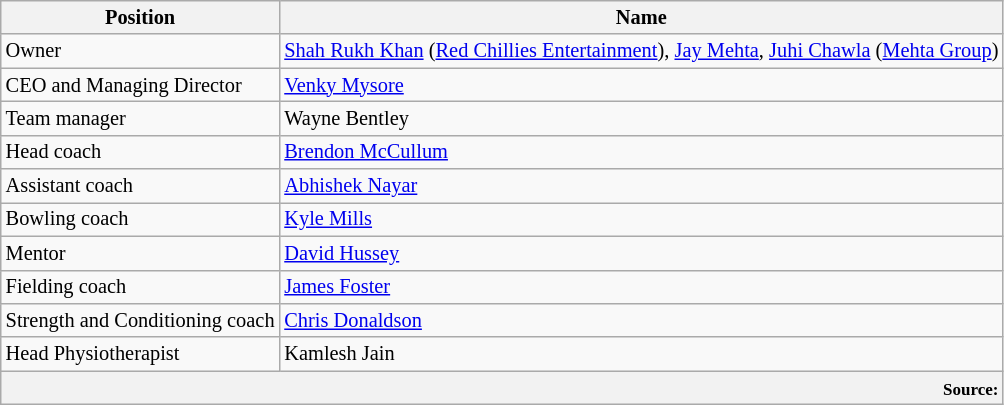<table class="wikitable"  style="font-size:85%;">
<tr>
<th style="text-align:center;">Position</th>
<th style="text-align:center;">Name</th>
</tr>
<tr>
<td>Owner</td>
<td><a href='#'>Shah Rukh Khan</a> (<a href='#'>Red Chillies Entertainment</a>), <a href='#'>Jay Mehta</a>, <a href='#'>Juhi Chawla</a> (<a href='#'>Mehta Group</a>)</td>
</tr>
<tr>
<td>CEO and Managing Director</td>
<td><a href='#'>Venky Mysore</a></td>
</tr>
<tr>
<td>Team manager</td>
<td>Wayne Bentley</td>
</tr>
<tr>
<td>Head coach</td>
<td><a href='#'>Brendon McCullum</a></td>
</tr>
<tr>
<td>Assistant coach</td>
<td><a href='#'>Abhishek Nayar</a></td>
</tr>
<tr>
<td>Bowling coach</td>
<td><a href='#'>Kyle Mills</a></td>
</tr>
<tr>
<td>Mentor</td>
<td><a href='#'>David Hussey</a></td>
</tr>
<tr>
<td>Fielding coach</td>
<td><a href='#'>James Foster</a></td>
</tr>
<tr>
<td>Strength and Conditioning coach</td>
<td><a href='#'>Chris Donaldson</a></td>
</tr>
<tr>
<td>Head Physiotherapist</td>
<td>Kamlesh Jain</td>
</tr>
<tr>
<th colspan="2" style="text-align:right;"><small>Source: </small></th>
</tr>
</table>
